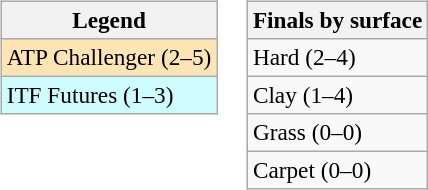<table>
<tr valign=top>
<td><br><table class=wikitable style=font-size:97%>
<tr>
<th>Legend</th>
</tr>
<tr bgcolor=moccasin>
<td>ATP Challenger (2–5)</td>
</tr>
<tr bgcolor=cffcff>
<td>ITF Futures (1–3)</td>
</tr>
</table>
</td>
<td><br><table class=wikitable style=font-size:97%>
<tr>
<th>Finals by surface</th>
</tr>
<tr>
<td>Hard (2–4)</td>
</tr>
<tr>
<td>Clay (1–4)</td>
</tr>
<tr>
<td>Grass (0–0)</td>
</tr>
<tr>
<td>Carpet (0–0)</td>
</tr>
</table>
</td>
</tr>
</table>
